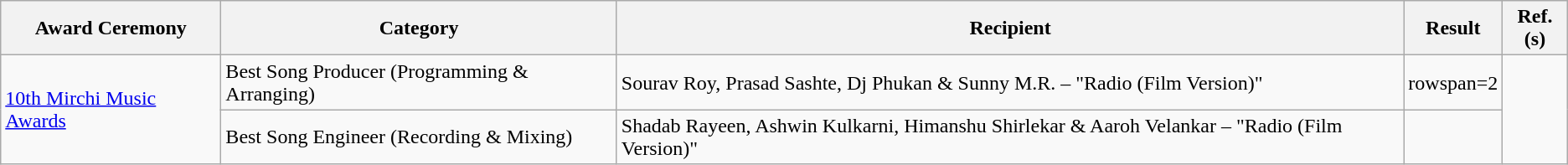<table class="wikitable">
<tr>
<th>Award Ceremony</th>
<th>Category</th>
<th>Recipient</th>
<th>Result</th>
<th>Ref.(s)</th>
</tr>
<tr>
<td rowspan=2><a href='#'>10th Mirchi Music Awards</a></td>
<td>Best Song Producer (Programming & Arranging)</td>
<td>Sourav Roy, Prasad Sashte, Dj Phukan & Sunny M.R. – "Radio (Film Version)"</td>
<td>rowspan=2 </td>
<td rowspan=2></td>
</tr>
<tr>
<td>Best Song Engineer (Recording & Mixing)</td>
<td>Shadab Rayeen, Ashwin Kulkarni, Himanshu Shirlekar & Aaroh Velankar – "Radio (Film Version)"</td>
</tr>
</table>
